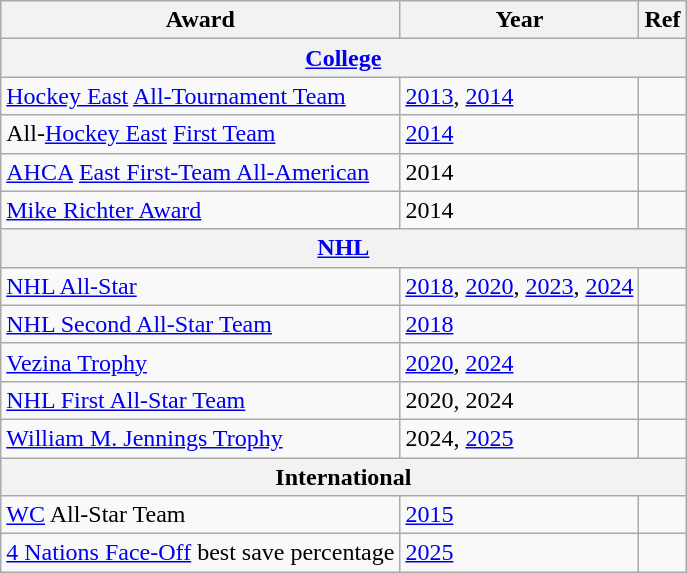<table class="wikitable">
<tr>
<th>Award</th>
<th>Year</th>
<th>Ref</th>
</tr>
<tr>
<th colspan="3"><a href='#'>College</a></th>
</tr>
<tr>
<td><a href='#'>Hockey East</a> <a href='#'>All-Tournament Team</a></td>
<td><a href='#'>2013</a>, <a href='#'>2014</a></td>
<td></td>
</tr>
<tr>
<td>All-<a href='#'>Hockey East</a> <a href='#'>First Team</a></td>
<td><a href='#'>2014</a></td>
<td></td>
</tr>
<tr>
<td><a href='#'>AHCA</a> <a href='#'>East First-Team All-American</a></td>
<td>2014</td>
<td></td>
</tr>
<tr>
<td><a href='#'>Mike Richter Award</a></td>
<td>2014</td>
<td></td>
</tr>
<tr>
<th colspan="3"><a href='#'>NHL</a></th>
</tr>
<tr>
<td><a href='#'>NHL All-Star</a></td>
<td><a href='#'>2018</a>, <a href='#'>2020</a>, <a href='#'>2023</a>, <a href='#'>2024</a></td>
<td></td>
</tr>
<tr>
<td><a href='#'>NHL Second All-Star Team</a></td>
<td><a href='#'>2018</a></td>
<td></td>
</tr>
<tr>
<td><a href='#'>Vezina Trophy</a></td>
<td><a href='#'>2020</a>, <a href='#'>2024</a></td>
<td></td>
</tr>
<tr>
<td><a href='#'>NHL First All-Star Team</a></td>
<td>2020, 2024</td>
<td></td>
</tr>
<tr>
<td><a href='#'>William M. Jennings Trophy</a></td>
<td>2024, <a href='#'>2025</a></td>
<td></td>
</tr>
<tr>
<th colspan="3">International</th>
</tr>
<tr>
<td><a href='#'>WC</a> All-Star Team</td>
<td><a href='#'>2015</a></td>
<td></td>
</tr>
<tr>
<td><a href='#'>4 Nations Face-Off</a> best save percentage</td>
<td><a href='#'>2025</a></td>
<td></td>
</tr>
</table>
